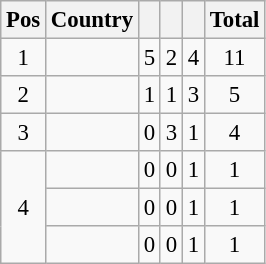<table class=wikitable style="font-size:95%; text-align: center">
<tr>
<th>Pos</th>
<th>Country</th>
<th></th>
<th></th>
<th></th>
<th>Total</th>
</tr>
<tr>
<td>1</td>
<td style=text-align:left></td>
<td>5</td>
<td>2</td>
<td>4</td>
<td>11</td>
</tr>
<tr>
<td>2</td>
<td style=text-align:left></td>
<td>1</td>
<td>1</td>
<td>3</td>
<td>5</td>
</tr>
<tr>
<td>3</td>
<td style=text-align:left></td>
<td>0</td>
<td>3</td>
<td>1</td>
<td>4</td>
</tr>
<tr>
<td rowspan=3>4</td>
<td style=text-align:left></td>
<td>0</td>
<td>0</td>
<td>1</td>
<td>1</td>
</tr>
<tr>
<td style=text-align:left></td>
<td>0</td>
<td>0</td>
<td>1</td>
<td>1</td>
</tr>
<tr>
<td style=text-align:left></td>
<td>0</td>
<td>0</td>
<td>1</td>
<td>1</td>
</tr>
</table>
